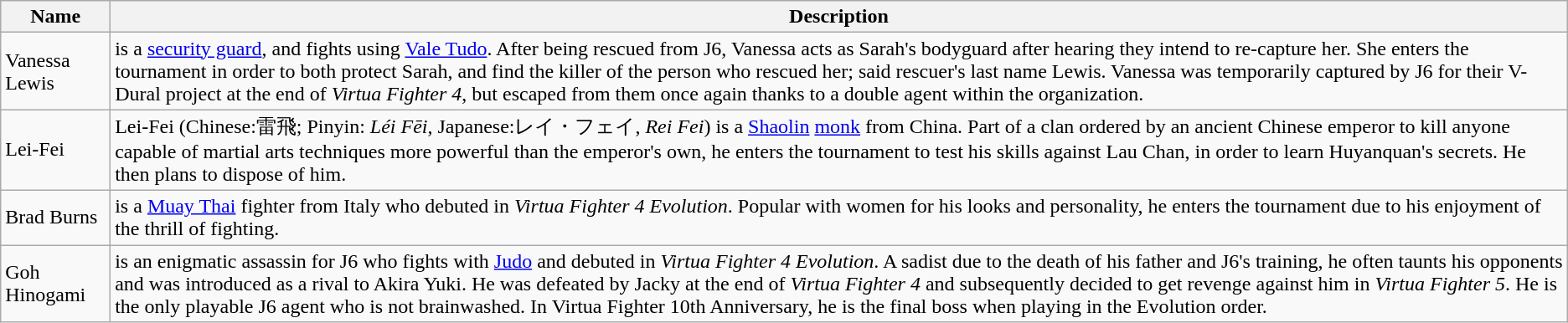<table class="wikitable sortable">
<tr>
<th scope="col" width="7%">Name</th>
<th>Description</th>
</tr>
<tr id="Vanessa Lewis">
<td>Vanessa Lewis</td>
<td> is a <a href='#'>security guard</a>, and fights using <a href='#'>Vale Tudo</a>. After being rescued from J6, Vanessa acts as Sarah's bodyguard after hearing they intend to re-capture her. She enters the tournament in order to both protect Sarah, and find the killer of the person who rescued her; said rescuer's last name Lewis. Vanessa was temporarily captured by J6 for their V-Dural project at the end of <em>Virtua Fighter 4</em>, but escaped from them once again thanks to a double agent within the organization.</td>
</tr>
<tr id="Lei-Fei">
<td>Lei-Fei</td>
<td>Lei-Fei (Chinese:雷飛; Pinyin: <em>Léi Fēi</em>, Japanese:レイ・フェイ, <em>Rei Fei</em>) is a <a href='#'>Shaolin</a> <a href='#'>monk</a> from China. Part of a clan ordered by an ancient Chinese emperor to kill anyone capable of martial arts techniques more powerful than the emperor's own, he enters the tournament to test his skills against Lau Chan, in order to learn Huyanquan's secrets. He then plans to dispose of him.</td>
</tr>
<tr id="Brad Burns">
<td>Brad Burns</td>
<td> is a <a href='#'>Muay Thai</a> fighter from Italy who debuted in <em>Virtua Fighter 4 Evolution</em>. Popular with women for his looks and personality, he enters the tournament due to his enjoyment of the thrill of fighting.</td>
</tr>
<tr id="Goh Hinogami">
<td>Goh Hinogami</td>
<td> is an enigmatic assassin for J6 who fights with <a href='#'>Judo</a> and debuted in <em>Virtua Fighter 4 Evolution</em>. A sadist due to the death of his father and J6's training, he often taunts his opponents and was introduced as a rival to Akira Yuki. He was defeated by Jacky at the end of <em>Virtua Fighter 4</em> and subsequently decided to get revenge against him in <em>Virtua Fighter 5</em>. He is the only playable J6 agent who is not brainwashed. In Virtua Fighter 10th Anniversary, he is the final boss when playing in the Evolution order.</td>
</tr>
</table>
